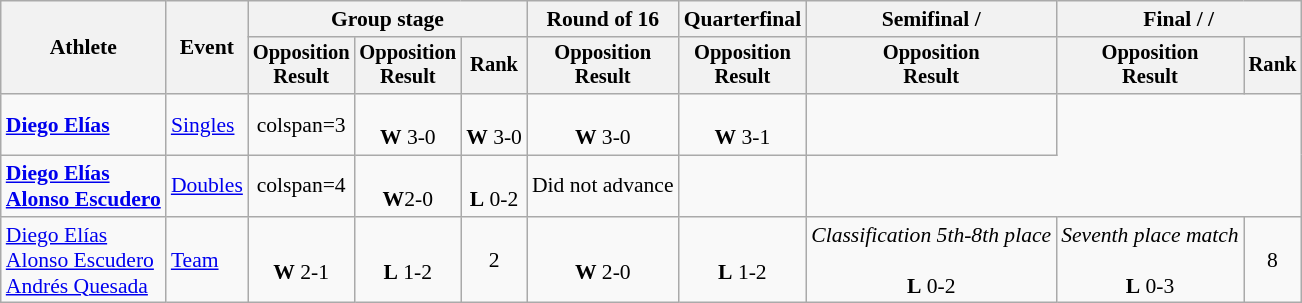<table class=wikitable style=font-size:90%;text-align:center>
<tr>
<th rowspan=2>Athlete</th>
<th rowspan=2>Event</th>
<th colspan=3>Group stage</th>
<th>Round of 16</th>
<th>Quarterfinal</th>
<th>Semifinal / </th>
<th colspan=2>Final /  / </th>
</tr>
<tr style=font-size:95%>
<th>Opposition<br>Result</th>
<th>Opposition<br>Result</th>
<th>Rank</th>
<th>Opposition<br>Result</th>
<th>Opposition<br>Result</th>
<th>Opposition<br>Result</th>
<th>Opposition<br>Result</th>
<th>Rank</th>
</tr>
<tr>
<td align=left><strong><a href='#'>Diego Elías</a></strong></td>
<td align=left><a href='#'>Singles</a></td>
<td>colspan=3 </td>
<td><br><strong>W</strong> 3-0</td>
<td><br><strong>W</strong> 3-0</td>
<td><br><strong>W</strong> 3-0</td>
<td><br><strong>W</strong> 3-1</td>
<td></td>
</tr>
<tr>
<td align=left><strong><a href='#'>Diego Elías</a><br><a href='#'>Alonso Escudero</a></strong></td>
<td align=left><a href='#'>Doubles</a></td>
<td>colspan=4 </td>
<td><br><strong>W</strong>2-0</td>
<td><br><strong>L</strong> 0-2</td>
<td>Did not advance</td>
<td></td>
</tr>
<tr>
<td align=left><a href='#'>Diego Elías</a><br><a href='#'>Alonso Escudero</a><br><a href='#'>Andrés Quesada</a></td>
<td align=left><a href='#'>Team</a></td>
<td><br><strong>W</strong> 2-1</td>
<td><br><strong>L</strong> 1-2</td>
<td>2</td>
<td><br><strong>W</strong> 2-0</td>
<td><br><strong>L</strong> 1-2</td>
<td><em>Classification 5th-8th place</em><br><br><strong>L</strong> 0-2</td>
<td><em>Seventh place match</em><br><br><strong>L</strong> 0-3</td>
<td>8</td>
</tr>
</table>
